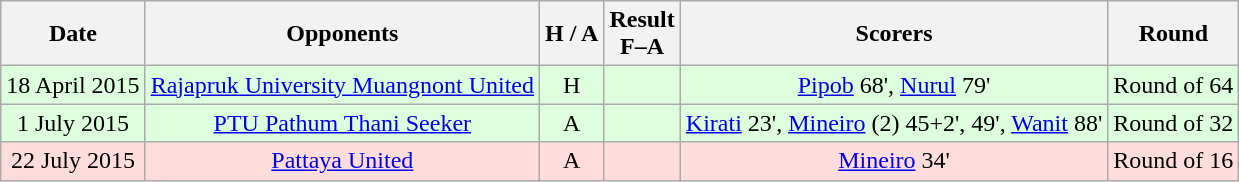<table class="wikitable" style="text-align:center">
<tr>
<th>Date</th>
<th>Opponents</th>
<th>H / A</th>
<th>Result<br>F–A</th>
<th>Scorers</th>
<th>Round</th>
</tr>
<tr bgcolor="#ddffdd">
<td>18 April 2015</td>
<td><a href='#'>Rajapruk University Muangnont United</a></td>
<td>H</td>
<td><br></td>
<td><a href='#'>Pipob</a> 68', <a href='#'>Nurul</a> 79'</td>
<td>Round of 64</td>
</tr>
<tr bgcolor="#ddffdd">
<td>1 July 2015</td>
<td><a href='#'>PTU Pathum Thani Seeker</a></td>
<td>A</td>
<td></td>
<td><a href='#'>Kirati</a> 23', <a href='#'>Mineiro</a> (2) 45+2', 49', <a href='#'>Wanit</a> 88'</td>
<td>Round of 32</td>
</tr>
<tr bgcolor="#ffdddd">
<td>22 July 2015</td>
<td><a href='#'>Pattaya United</a></td>
<td>A</td>
<td><br></td>
<td><a href='#'>Mineiro</a> 34'</td>
<td>Round of 16</td>
</tr>
</table>
